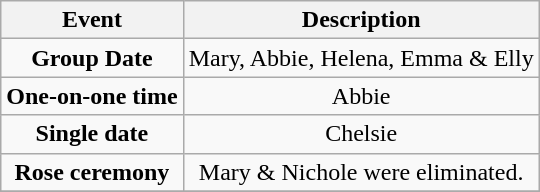<table class="wikitable sortable" style="text-align:center;">
<tr>
<th>Event</th>
<th>Description</th>
</tr>
<tr>
<td><strong>Group Date</strong></td>
<td>Mary, Abbie, Helena, Emma & Elly</td>
</tr>
<tr>
<td><strong>One-on-one time</strong></td>
<td>Abbie</td>
</tr>
<tr>
<td><strong>Single date</strong></td>
<td>Chelsie</td>
</tr>
<tr>
<td><strong>Rose ceremony</strong></td>
<td>Mary & Nichole were eliminated.</td>
</tr>
<tr>
</tr>
</table>
